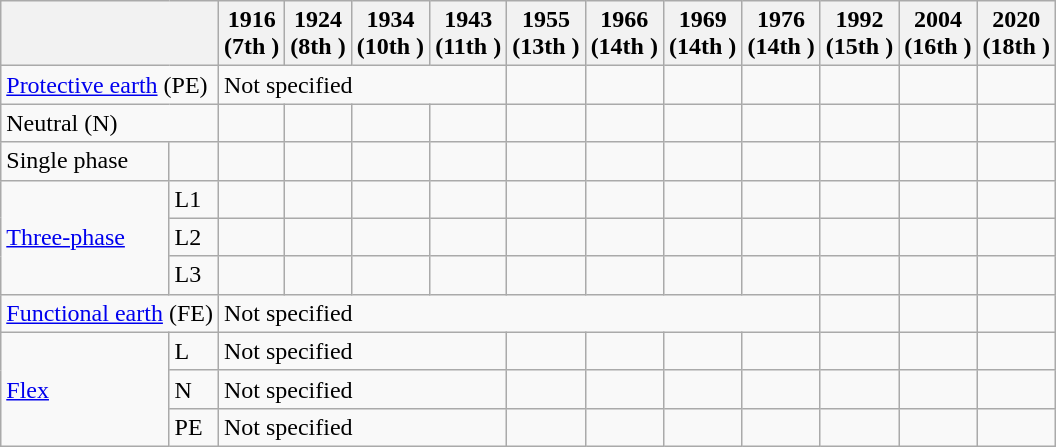<table class="wikitable">
<tr>
<th colspan="2"></th>
<th>1916<br>(7th )</th>
<th>1924<br>(8th )</th>
<th>1934<br>(10th )</th>
<th>1943<br>(11th )</th>
<th>1955<br>(13th )</th>
<th>1966<br>(14th )</th>
<th>1969<br>(14th )</th>
<th>1976<br>(14th )</th>
<th>1992<br>(15th )</th>
<th>2004<br>(16th )</th>
<th>2020<br>(18th )</th>
</tr>
<tr>
<td colspan="2"><a href='#'>Protective earth</a> (PE)</td>
<td colspan="4">Not specified </td>
<td></td>
<td></td>
<td> </td>
<td></td>
<td></td>
<td></td>
<td></td>
</tr>
<tr>
<td colspan="2">Neutral (N)</td>
<td></td>
<td> </td>
<td></td>
<td></td>
<td></td>
<td></td>
<td></td>
<td></td>
<td></td>
<td></td>
<td></td>
</tr>
<tr>
<td>Single phase</td>
<td></td>
<td></td>
<td></td>
<td></td>
<td></td>
<td></td>
<td></td>
<td></td>
<td></td>
<td></td>
<td></td>
<td></td>
</tr>
<tr>
<td rowspan="3"><a href='#'>Three-phase</a></td>
<td>L1</td>
<td></td>
<td></td>
<td></td>
<td></td>
<td></td>
<td></td>
<td></td>
<td></td>
<td></td>
<td></td>
<td></td>
</tr>
<tr>
<td>L2</td>
<td> </td>
<td> </td>
<td></td>
<td></td>
<td></td>
<td></td>
<td></td>
<td></td>
<td></td>
<td></td>
<td></td>
</tr>
<tr>
<td>L3</td>
<td></td>
<td></td>
<td></td>
<td></td>
<td></td>
<td></td>
<td></td>
<td></td>
<td></td>
<td></td>
<td></td>
</tr>
<tr>
<td colspan="2"><a href='#'>Functional earth</a> (FE)</td>
<td colspan="8">Not specified</td>
<td></td>
<td></td>
<td></td>
</tr>
<tr>
<td rowspan="3"><a href='#'>Flex</a></td>
<td>L</td>
<td colspan="4">Not specified</td>
<td></td>
<td></td>
<td></td>
<td></td>
<td></td>
<td></td>
<td></td>
</tr>
<tr>
<td>N</td>
<td colspan="4">Not specified</td>
<td></td>
<td></td>
<td></td>
<td></td>
<td></td>
<td></td>
<td></td>
</tr>
<tr>
<td>PE</td>
<td colspan="4">Not specified</td>
<td></td>
<td></td>
<td></td>
<td></td>
<td></td>
<td></td>
<td></td>
</tr>
</table>
